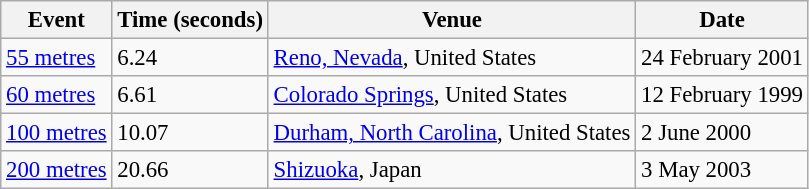<table class="wikitable" style="border-collapse: collapse; font-size: 95%;">
<tr>
<th>Event</th>
<th>Time (seconds)</th>
<th>Venue</th>
<th>Date</th>
</tr>
<tr>
<td><a href='#'>55 metres</a></td>
<td>6.24</td>
<td><a href='#'>Reno, Nevada</a>, United States</td>
<td>24 February 2001</td>
</tr>
<tr>
<td><a href='#'>60 metres</a></td>
<td>6.61</td>
<td><a href='#'>Colorado Springs</a>, United States</td>
<td>12 February 1999</td>
</tr>
<tr>
<td><a href='#'>100 metres</a></td>
<td>10.07</td>
<td><a href='#'>Durham, North Carolina</a>, United States</td>
<td>2 June 2000</td>
</tr>
<tr>
<td><a href='#'>200 metres</a></td>
<td>20.66</td>
<td><a href='#'>Shizuoka</a>, Japan</td>
<td>3 May 2003</td>
</tr>
</table>
